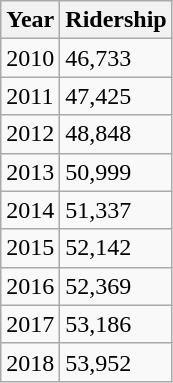<table class="wikitable">
<tr>
<th>Year</th>
<th>Ridership</th>
</tr>
<tr>
<td>2010</td>
<td>46,733</td>
</tr>
<tr>
<td>2011</td>
<td>47,425</td>
</tr>
<tr>
<td>2012</td>
<td>48,848</td>
</tr>
<tr>
<td>2013</td>
<td>50,999</td>
</tr>
<tr>
<td>2014</td>
<td>51,337</td>
</tr>
<tr>
<td>2015</td>
<td>52,142</td>
</tr>
<tr>
<td>2016</td>
<td>52,369</td>
</tr>
<tr>
<td>2017</td>
<td>53,186</td>
</tr>
<tr>
<td>2018</td>
<td>53,952</td>
</tr>
</table>
